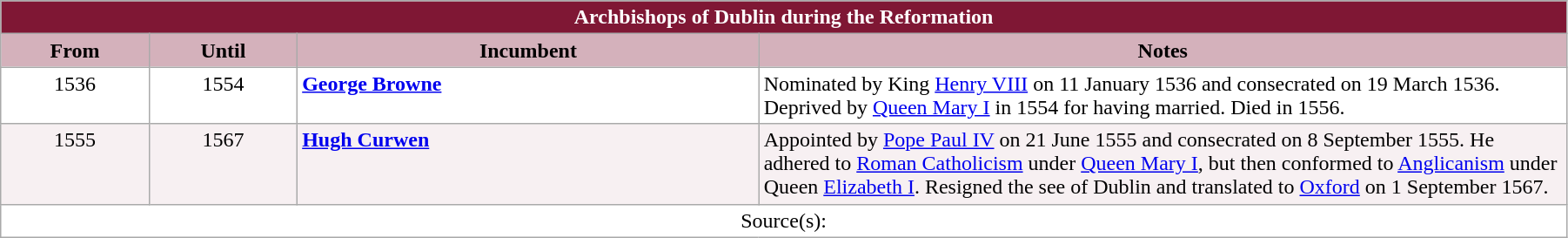<table class="wikitable" style="width: 95%;">
<tr>
<th colspan="4" style="background-color: #7F1734; color: white;">Archbishops of Dublin during the Reformation</th>
</tr>
<tr>
<th style="background-color: #D4B1BB; width: 9%;">From</th>
<th style="background-color: #D4B1BB; width: 9%;">Until</th>
<th style="background-color: #D4B1BB; width: 28%;">Incumbent</th>
<th style="background-color: #D4B1BB; width: 49%;">Notes</th>
</tr>
<tr valign="top" style="background-color: white;">
<td style="text-align: center;">1536</td>
<td style="text-align: center;">1554</td>
<td><strong><a href='#'>George Browne</a></strong></td>
<td>Nominated by King <a href='#'>Henry VIII</a> on 11 January 1536 and consecrated on 19 March 1536. Deprived by <a href='#'>Queen Mary I</a> in 1554 for having married. Died in 1556.</td>
</tr>
<tr valign="top" style="background-color: #F7F0F2;">
<td style="text-align: center;">1555</td>
<td style="text-align: center;">1567</td>
<td><strong><a href='#'>Hugh Curwen</a></strong></td>
<td>Appointed by <a href='#'>Pope Paul IV</a> on 21 June 1555 and consecrated on 8 September 1555. He adhered to <a href='#'>Roman Catholicism</a> under <a href='#'>Queen Mary I</a>, but then conformed to <a href='#'>Anglicanism</a> under Queen <a href='#'>Elizabeth I</a>. Resigned the see of Dublin and translated to <a href='#'>Oxford</a> on 1 September 1567.</td>
</tr>
<tr valign="top" style="background-color: white;">
<td colspan="4" style="text-align: center;">Source(s):</td>
</tr>
</table>
